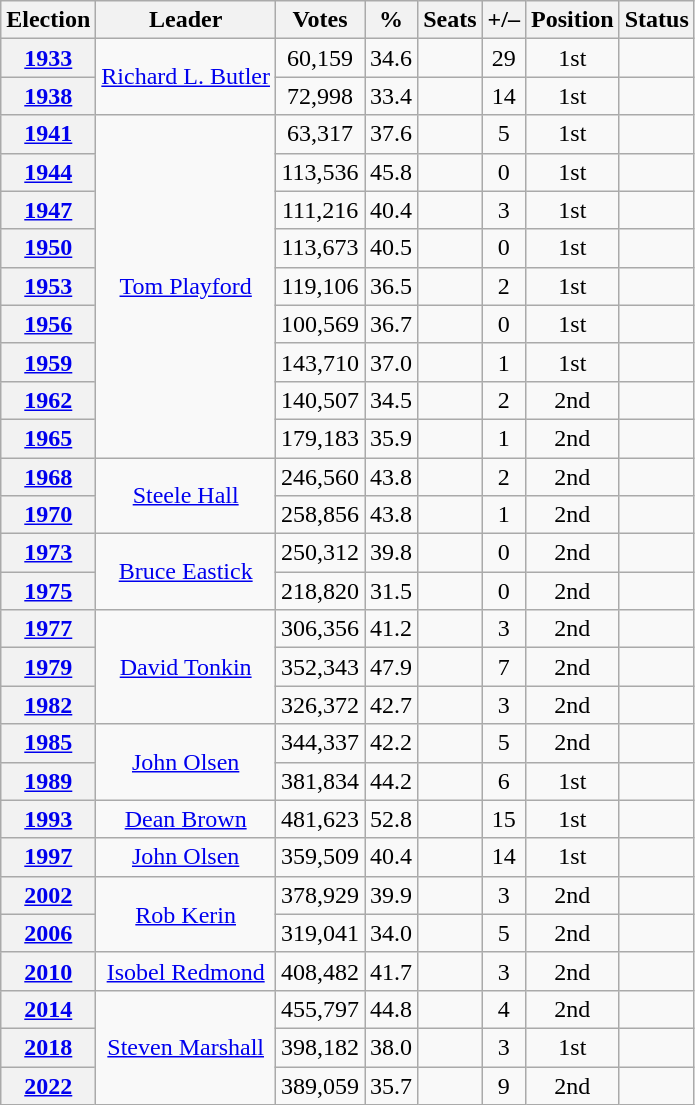<table class=wikitable style="text-align: center;">
<tr>
<th>Election</th>
<th>Leader</th>
<th>Votes</th>
<th>%</th>
<th>Seats</th>
<th>+/–</th>
<th>Position</th>
<th>Status</th>
</tr>
<tr>
<th><a href='#'>1933</a></th>
<td rowspan=2><a href='#'>Richard L. Butler</a></td>
<td>60,159</td>
<td>34.6</td>
<td></td>
<td> 29</td>
<td> 1st</td>
<td></td>
</tr>
<tr>
<th><a href='#'>1938</a></th>
<td>72,998</td>
<td>33.4</td>
<td></td>
<td> 14</td>
<td> 1st</td>
<td></td>
</tr>
<tr>
<th><a href='#'>1941</a></th>
<td rowspan=9><a href='#'>Tom Playford</a></td>
<td>63,317</td>
<td>37.6</td>
<td></td>
<td> 5</td>
<td> 1st</td>
<td></td>
</tr>
<tr>
<th><a href='#'>1944</a></th>
<td>113,536</td>
<td>45.8</td>
<td></td>
<td> 0</td>
<td> 1st</td>
<td></td>
</tr>
<tr>
<th><a href='#'>1947</a></th>
<td>111,216</td>
<td>40.4</td>
<td></td>
<td> 3</td>
<td> 1st</td>
<td></td>
</tr>
<tr>
<th><a href='#'>1950</a></th>
<td>113,673</td>
<td>40.5</td>
<td></td>
<td> 0</td>
<td> 1st</td>
<td></td>
</tr>
<tr>
<th><a href='#'>1953</a></th>
<td>119,106</td>
<td>36.5</td>
<td></td>
<td> 2</td>
<td> 1st</td>
<td></td>
</tr>
<tr>
<th><a href='#'>1956</a></th>
<td>100,569</td>
<td>36.7</td>
<td></td>
<td> 0</td>
<td> 1st</td>
<td></td>
</tr>
<tr>
<th><a href='#'>1959</a></th>
<td>143,710</td>
<td>37.0</td>
<td></td>
<td> 1</td>
<td> 1st</td>
<td></td>
</tr>
<tr>
<th><a href='#'>1962</a></th>
<td>140,507</td>
<td>34.5</td>
<td></td>
<td> 2</td>
<td> 2nd</td>
<td></td>
</tr>
<tr>
<th><a href='#'>1965</a></th>
<td>179,183</td>
<td>35.9</td>
<td></td>
<td> 1</td>
<td> 2nd</td>
<td></td>
</tr>
<tr>
<th><a href='#'>1968</a></th>
<td rowspan=2><a href='#'>Steele Hall</a></td>
<td>246,560</td>
<td>43.8</td>
<td></td>
<td> 2</td>
<td> 2nd</td>
<td></td>
</tr>
<tr>
<th><a href='#'>1970</a></th>
<td>258,856</td>
<td>43.8</td>
<td></td>
<td> 1</td>
<td> 2nd</td>
<td></td>
</tr>
<tr>
<th><a href='#'>1973</a></th>
<td rowspan=2><a href='#'>Bruce Eastick</a></td>
<td>250,312</td>
<td>39.8</td>
<td></td>
<td> 0</td>
<td> 2nd</td>
<td></td>
</tr>
<tr>
<th><a href='#'>1975</a></th>
<td>218,820</td>
<td>31.5</td>
<td></td>
<td> 0</td>
<td> 2nd</td>
<td></td>
</tr>
<tr>
<th><a href='#'>1977</a></th>
<td rowspan=3><a href='#'>David Tonkin</a></td>
<td>306,356</td>
<td>41.2</td>
<td></td>
<td> 3</td>
<td> 2nd</td>
<td></td>
</tr>
<tr>
<th><a href='#'>1979</a></th>
<td>352,343</td>
<td>47.9</td>
<td></td>
<td> 7</td>
<td> 2nd</td>
<td></td>
</tr>
<tr>
<th><a href='#'>1982</a></th>
<td>326,372</td>
<td>42.7</td>
<td></td>
<td> 3</td>
<td> 2nd</td>
<td></td>
</tr>
<tr>
<th><a href='#'>1985</a></th>
<td rowspan=2><a href='#'>John Olsen</a></td>
<td>344,337</td>
<td>42.2</td>
<td></td>
<td> 5</td>
<td> 2nd</td>
<td></td>
</tr>
<tr>
<th><a href='#'>1989</a></th>
<td>381,834</td>
<td>44.2</td>
<td></td>
<td> 6</td>
<td> 1st</td>
<td></td>
</tr>
<tr>
<th><a href='#'>1993</a></th>
<td><a href='#'>Dean Brown</a></td>
<td>481,623</td>
<td>52.8</td>
<td></td>
<td> 15</td>
<td> 1st</td>
<td></td>
</tr>
<tr>
<th><a href='#'>1997</a></th>
<td><a href='#'>John Olsen</a></td>
<td>359,509</td>
<td>40.4</td>
<td></td>
<td> 14</td>
<td> 1st</td>
<td></td>
</tr>
<tr>
<th><a href='#'>2002</a></th>
<td rowspan=2><a href='#'>Rob Kerin</a></td>
<td>378,929</td>
<td>39.9</td>
<td></td>
<td> 3</td>
<td> 2nd</td>
<td></td>
</tr>
<tr>
<th><a href='#'>2006</a></th>
<td>319,041</td>
<td>34.0</td>
<td></td>
<td> 5</td>
<td> 2nd</td>
<td></td>
</tr>
<tr>
<th><a href='#'>2010</a></th>
<td><a href='#'>Isobel Redmond</a></td>
<td>408,482</td>
<td>41.7</td>
<td></td>
<td> 3</td>
<td> 2nd</td>
<td></td>
</tr>
<tr>
<th><a href='#'>2014</a></th>
<td rowspan=3><a href='#'>Steven Marshall</a></td>
<td>455,797</td>
<td>44.8</td>
<td></td>
<td> 4</td>
<td> 2nd</td>
<td></td>
</tr>
<tr>
<th><a href='#'>2018</a></th>
<td>398,182</td>
<td>38.0</td>
<td></td>
<td> 3</td>
<td> 1st</td>
<td></td>
</tr>
<tr>
<th><a href='#'>2022</a></th>
<td>389,059</td>
<td>35.7</td>
<td></td>
<td> 9</td>
<td> 2nd</td>
<td></td>
</tr>
</table>
